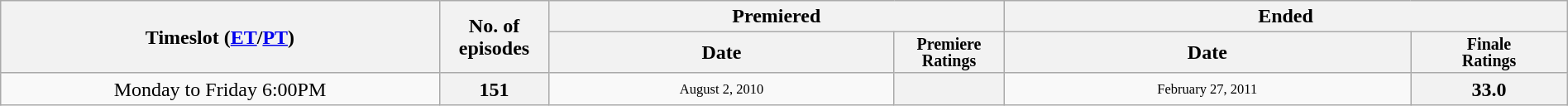<table class="wikitable plainrowheaders" style="text-align:center; width:100%;">
<tr>
<th scope="col" style="width:28%;" rowspan="2">Timeslot (<a href='#'>ET</a>/<a href='#'>PT</a>)</th>
<th scope="col" style="width:7%;" rowspan="2">No. of<br>episodes</th>
<th scope="col" colspan=2>Premiered</th>
<th scope="col" colspan=2>Ended</th>
</tr>
<tr>
<th scope="col">Date</th>
<th scope="col" span style="width:7%; font-size:smaller; line-height:100%;">Premiere<br>Ratings</th>
<th scope="col">Date</th>
<th scope="col" span style="width:10%; font-size:smaller; line-height:100%;">Finale<br>Ratings</th>
</tr>
<tr>
<td>Monday to Friday 6:00PM</td>
<th>151</th>
<td style="font-size:11px;line-height:110%">August 2, 2010</td>
<th></th>
<td style="font-size:11px;line-height:110%">February 27, 2011</td>
<th>33.0</th>
</tr>
</table>
